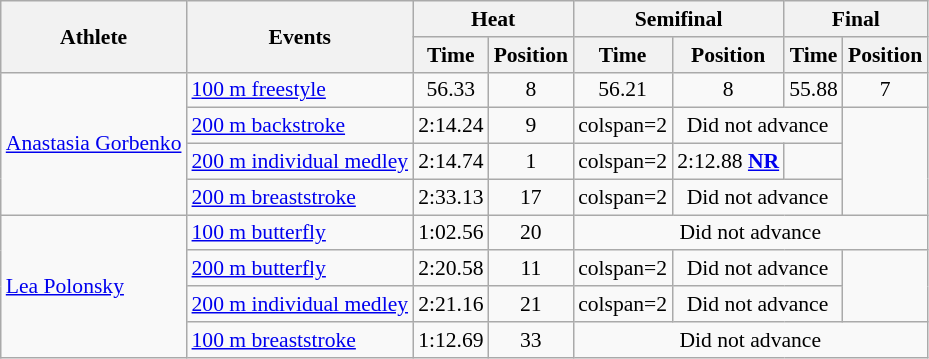<table class="wikitable" border="1" style="font-size:90%">
<tr>
<th rowspan=2>Athlete</th>
<th rowspan=2>Events</th>
<th colspan=2>Heat</th>
<th colspan=2>Semifinal</th>
<th colspan=2>Final</th>
</tr>
<tr>
<th>Time</th>
<th>Position</th>
<th>Time</th>
<th>Position</th>
<th>Time</th>
<th>Position</th>
</tr>
<tr align=center>
<td align=left rowspan=4><a href='#'>Anastasia Gorbenko</a></td>
<td align=left><a href='#'>100 m freestyle</a></td>
<td>56.33</td>
<td>8</td>
<td>56.21</td>
<td>8</td>
<td>55.88</td>
<td>7</td>
</tr>
<tr align=center>
<td align=left><a href='#'>200 m backstroke</a></td>
<td>2:14.24</td>
<td>9</td>
<td>colspan=2 </td>
<td colspan=2>Did not advance</td>
</tr>
<tr align=center>
<td align=left><a href='#'>200 m individual medley</a></td>
<td>2:14.74</td>
<td>1</td>
<td>colspan=2 </td>
<td>2:12.88 <strong><a href='#'>NR</a></strong></td>
<td></td>
</tr>
<tr align=center>
<td align=left><a href='#'>200 m breaststroke</a></td>
<td>2:33.13</td>
<td>17</td>
<td>colspan=2 </td>
<td colspan=2>Did not advance</td>
</tr>
<tr align=center>
<td align=left rowspan=4><a href='#'>Lea Polonsky</a></td>
<td align=left><a href='#'>100 m butterfly</a></td>
<td>1:02.56</td>
<td>20</td>
<td colspan=4>Did not advance</td>
</tr>
<tr align=center>
<td align=left><a href='#'>200 m butterfly</a></td>
<td>2:20.58</td>
<td>11</td>
<td>colspan=2 </td>
<td colspan=2>Did not advance</td>
</tr>
<tr align=center>
<td align=left><a href='#'>200 m individual medley</a></td>
<td>2:21.16</td>
<td>21</td>
<td>colspan=2 </td>
<td colspan=2>Did not advance</td>
</tr>
<tr align=center>
<td align=left><a href='#'>100 m breaststroke</a></td>
<td>1:12.69</td>
<td>33</td>
<td colspan=4>Did not advance</td>
</tr>
</table>
